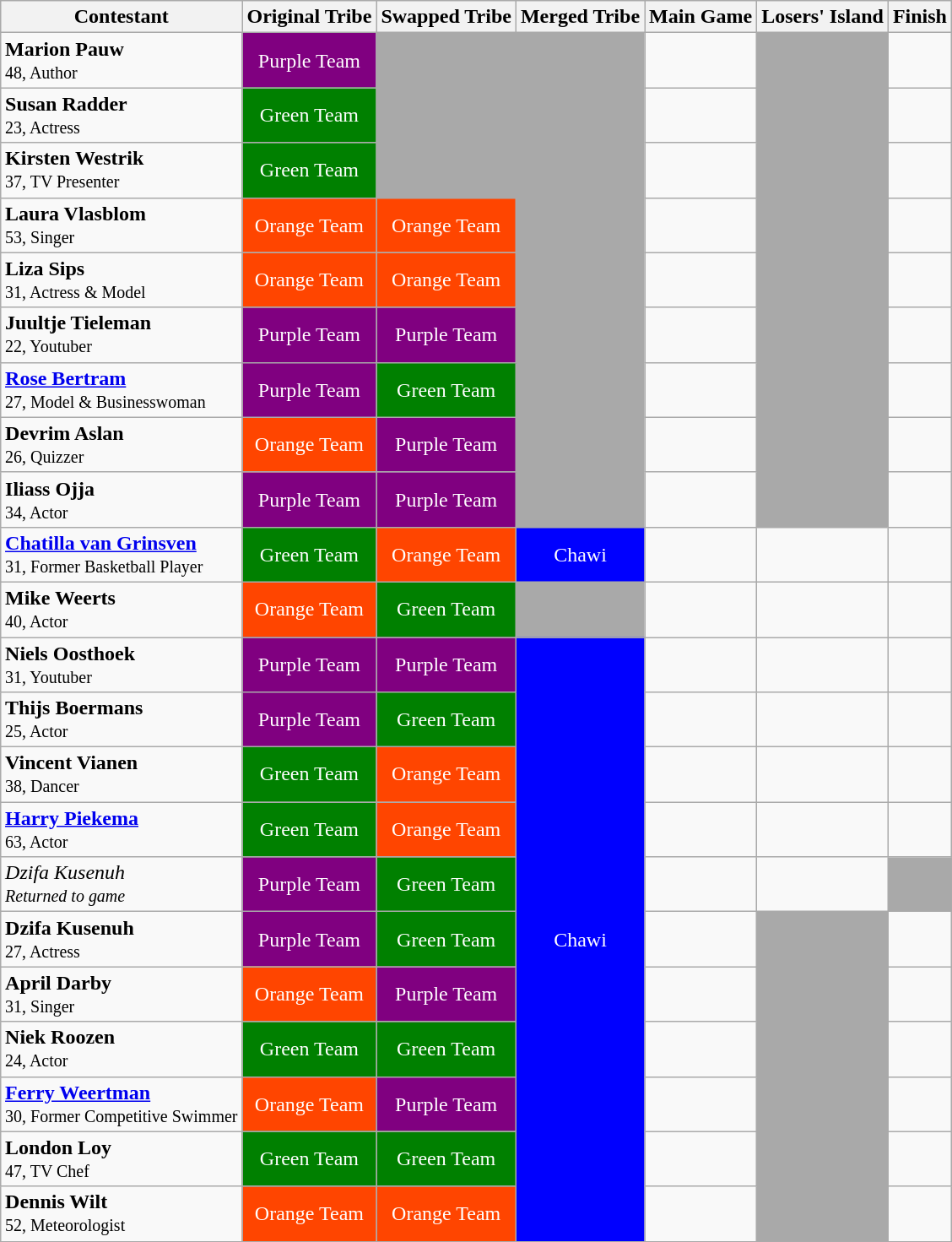<table class="wikitable sortable" style="margin:auto; text-align:center">
<tr>
<th>Contestant</th>
<th>Original Tribe</th>
<th>Swapped Tribe</th>
<th>Merged Tribe</th>
<th>Main Game</th>
<th>Losers' Island</th>
<th>Finish</th>
</tr>
<tr>
<td style="text-align: left;"><strong>Marion Pauw</strong><br><small>48, Author</small></td>
<td style="background:purple; color:white;">Purple Team</td>
<td rowspan="3" style="background:darkgray; border:none;"></td>
<td rowspan="9" style="background:darkgray; border:none;"></td>
<td></td>
<td rowspan="9" colspan="1" style="background:darkgray; border:none;"></td>
<td></td>
</tr>
<tr>
<td style="text-align: left;"><strong>Susan Radder</strong><br><small>23, Actress</small></td>
<td style="background:green; color:white;">Green Team</td>
<td></td>
<td></td>
</tr>
<tr>
<td style="text-align: left;"><strong>Kirsten Westrik</strong><br><small>37, TV Presenter</small></td>
<td style="background:green; color:white;">Green Team</td>
<td></td>
<td></td>
</tr>
<tr>
<td style="text-align: left;"><strong>Laura Vlasblom</strong><br><small>53, Singer</small></td>
<td style="background:orangered; color:white;">Orange Team</td>
<td style="background:orangered; color:white;">Orange Team</td>
<td></td>
<td></td>
</tr>
<tr>
<td style="text-align: left;"><strong>Liza Sips</strong><br><small>31, Actress & Model</small></td>
<td style="background:orangered; color:white;">Orange Team</td>
<td style="background:orangered; color:white;">Orange Team</td>
<td></td>
<td></td>
</tr>
<tr>
<td style="text-align: left;"><strong>Juultje Tieleman</strong><br><small>22, Youtuber</small></td>
<td style="background:purple; color:white;">Purple Team</td>
<td style="background:purple; color:white;">Purple Team</td>
<td></td>
<td></td>
</tr>
<tr>
<td style="text-align: left;"><strong><a href='#'>Rose Bertram</a></strong><br><small>27, Model & Businesswoman</small></td>
<td style="background:purple; color:white;">Purple Team</td>
<td style="background:green; color:white;">Green Team</td>
<td></td>
<td></td>
</tr>
<tr>
<td style="text-align: left;"><strong>Devrim Aslan</strong><br><small>26, Quizzer</small></td>
<td style="background:orangered; color:white;">Orange Team</td>
<td style="background:purple; color:white;">Purple Team</td>
<td></td>
<td></td>
</tr>
<tr>
<td style="text-align: left;"><strong>Iliass Ojja</strong><br><small>34, Actor</small></td>
<td style="background:purple; color:white;">Purple Team</td>
<td style="background:purple; color:white;">Purple Team</td>
<td></td>
<td></td>
</tr>
<tr>
<td style="text-align: left;"><strong><a href='#'>Chatilla van Grinsven</a></strong><br><small>31, Former Basketball Player</small></td>
<td style="background:green; color:white;">Green Team</td>
<td style="background:orangered; color:white;">Orange Team</td>
<td style="background:blue; color:white;">Chawi</td>
<td></td>
<td></td>
<td></td>
</tr>
<tr>
<td style="text-align: left;"><strong>Mike Weerts</strong><br><small>40, Actor</small></td>
<td style="background:orangered; color:white;">Orange Team</td>
<td style="background:green; color:white;">Green Team</td>
<td bgcolor="darkgrey"></td>
<td></td>
<td></td>
<td></td>
</tr>
<tr>
<td style="text-align: left;"><strong>Niels Oosthoek</strong><br><small>31, Youtuber</small></td>
<td style="background:purple; color:white;">Purple Team</td>
<td style="background:purple; color:white;">Purple Team</td>
<td rowspan="100%" style="background:blue; color:white;">Chawi</td>
<td></td>
<td></td>
<td></td>
</tr>
<tr>
<td style="text-align: left;"><strong>Thijs Boermans</strong><br><small>25, Actor</small></td>
<td style="background:purple; color:white;">Purple Team</td>
<td style="background:green; color:white;">Green Team</td>
<td></td>
<td></td>
<td></td>
</tr>
<tr>
<td style="text-align: left;"><strong>Vincent Vianen</strong><br><small>38, Dancer</small></td>
<td style="background:green; color:white;">Green Team</td>
<td style="background:orangered; color:white;">Orange Team</td>
<td></td>
<td></td>
<td></td>
</tr>
<tr>
<td style="text-align: left;"><strong><a href='#'>Harry Piekema</a></strong><br><small>63, Actor</small></td>
<td style="background:green; color:white;">Green Team</td>
<td style="background:orangered; color:white;">Orange Team</td>
<td></td>
<td></td>
<td></td>
</tr>
<tr>
<td style="text-align: left;"><em>Dzifa Kusenuh</em><br><small><em>Returned to game</em></small></td>
<td style="background:purple; color:white;">Purple Team</td>
<td style="background:green; color:white;">Green Team</td>
<td></td>
<td></td>
<td bgcolor="darkgrey"></td>
</tr>
<tr>
<td style="text-align: left;"><strong>Dzifa Kusenuh</strong><br><small>27, Actress</small></td>
<td style="background:purple; color:white;">Purple Team</td>
<td style="background:green; color:white;">Green Team</td>
<td></td>
<td rowspan="100%" colspan="1" style="background:darkgray; border:none;"></td>
<td></td>
</tr>
<tr>
<td style="text-align: left;"><strong>April Darby</strong><br><small>31, Singer</small></td>
<td style="background:orangered; color:white;">Orange Team</td>
<td style="background:purple; color:white;">Purple Team</td>
<td></td>
<td></td>
</tr>
<tr>
<td style="text-align: left;"><strong>Niek Roozen</strong><br><small>24, Actor</small></td>
<td style="background:green; color:white;">Green Team</td>
<td style="background:green; color:white;">Green Team</td>
<td></td>
<td></td>
</tr>
<tr>
<td style="text-align: left;"><strong><a href='#'>Ferry Weertman</a></strong><br><small>30, Former Competitive Swimmer</small></td>
<td style="background:orangered; color:white;">Orange Team</td>
<td style="background:purple; color:white;">Purple Team</td>
<td></td>
<td></td>
</tr>
<tr>
<td style="text-align: left;"><strong>London Loy</strong><br><small>47, TV Chef</small></td>
<td style="background:green; color:white;">Green Team</td>
<td style="background:green; color:white;">Green Team</td>
<td></td>
<td></td>
</tr>
<tr>
<td style="text-align: left;"><strong>Dennis Wilt</strong><br><small>52, Meteorologist</small></td>
<td style="background:orangered; color:white;">Orange Team</td>
<td style="background:orangered; color:white;">Orange Team</td>
<td></td>
<td></td>
</tr>
<tr>
</tr>
</table>
